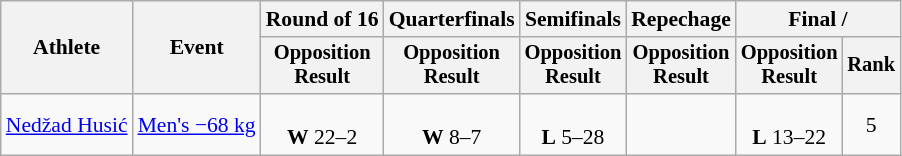<table class="wikitable" style="font-size:90%;">
<tr>
<th rowspan=2>Athlete</th>
<th rowspan=2>Event</th>
<th>Round of 16</th>
<th>Quarterfinals</th>
<th>Semifinals</th>
<th>Repechage</th>
<th colspan=2>Final / </th>
</tr>
<tr style="font-size:95%">
<th>Opposition<br>Result</th>
<th>Opposition<br>Result</th>
<th>Opposition<br>Result</th>
<th>Opposition<br>Result</th>
<th>Opposition<br>Result</th>
<th>Rank</th>
</tr>
<tr align=center>
<td align=left><a href='#'>Nedžad Husić</a></td>
<td align=left><a href='#'>Men's −68 kg</a></td>
<td><br><strong>W</strong> 22–2</td>
<td><br><strong>W</strong> 8–7</td>
<td><br><strong>L</strong> 5–28 </td>
<td></td>
<td><br> <strong>L</strong> 13–22</td>
<td>5</td>
</tr>
</table>
